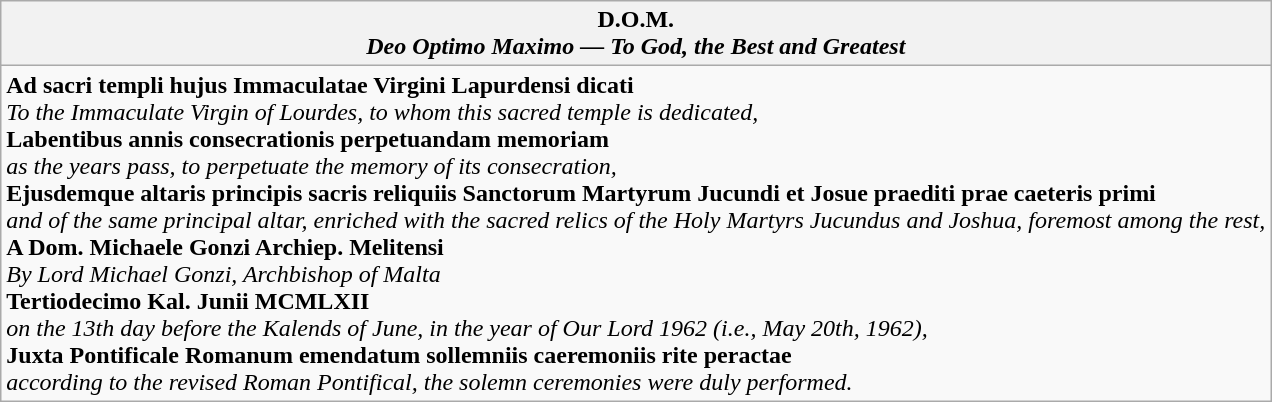<table class="wikitable">
<tr>
<th>D.O.M.<br><strong><em>Deo Optimo Maximo — To God, the Best and Greatest</em></strong></th>
</tr>
<tr>
<td><strong>Ad sacri templi hujus Immaculatae Virgini Lapurdensi dicati</strong><br><em>To the Immaculate Virgin of Lourdes, to whom this sacred temple is dedicated,</em><br><strong>Labentibus annis consecrationis perpetuandam memoriam</strong><br><em>as the years pass, to perpetuate the memory of its consecration,</em><br><strong>Ejusdemque altaris principis sacris reliquiis Sanctorum Martyrum Jucundi et Josue praediti prae caeteris primi</strong><br><em>and of the same principal altar, enriched with the sacred relics of the Holy Martyrs Jucundus and Joshua, foremost among the rest,</em><br><strong>A Dom. Michaele Gonzi Archiep. Melitensi</strong><br><em>By Lord Michael Gonzi, Archbishop of Malta</em><br><strong>Tertiodecimo Kal. Junii MCMLXII</strong><br><em>on the 13th day before the Kalends of June, in the year of Our Lord 1962 (i.e., May 20th, 1962),</em><br><strong>Juxta Pontificale Romanum emendatum sollemniis caeremoniis rite peractae</strong><br><em>according to the revised Roman Pontifical, the solemn ceremonies were duly performed.</em></td>
</tr>
</table>
